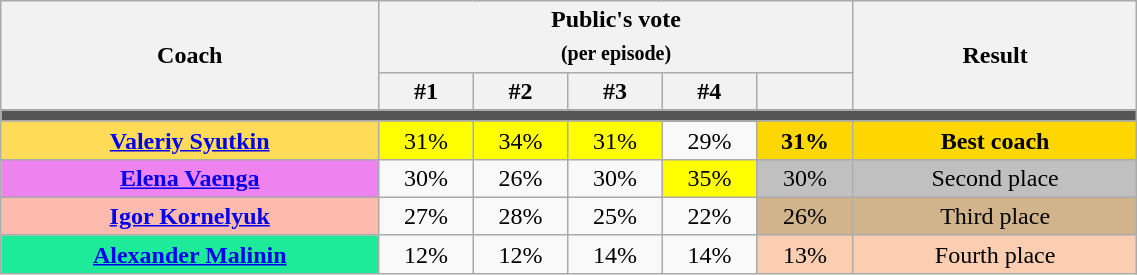<table class="wikitable sortable" style="text-align:center; width:60%;">
<tr>
<th rowspan=2 style="width:20%;">Coach</th>
<th colspan=5 style="width:20%;">Public's vote<br><sub>(per episode)</sub></th>
<th rowspan=2 style="width:15%;">Result</th>
</tr>
<tr>
<th style="width:5%;">#1</th>
<th style="width:5%;">#2</th>
<th style="width:5%;">#3</th>
<th style="width:5%;">#4</th>
<th style="width:5%;"></th>
</tr>
<tr>
<td colspan="8" style="background:#555;"></td>
</tr>
<tr>
<th style="background:#ffdb58"><a href='#'>Valeriy Syutkin</a></th>
<td style="background:yellow;">31%</td>
<td style="background:yellow;">34%</td>
<td style="background:yellow;">31%</td>
<td>29%</td>
<td style="background:gold;"><strong>31%</strong></td>
<td style="background:gold;"><strong>Best coach</strong></td>
</tr>
<tr>
<th style="background:#EE82EE;"><a href='#'>Elena Vaenga</a></th>
<td>30%</td>
<td>26%</td>
<td>30%</td>
<td style="background:yellow;">35%</td>
<td style="background:silver;">30%</td>
<td style="background:silver;">Second place</td>
</tr>
<tr>
<th style="background:#febaad;"><a href='#'>Igor Kornelyuk</a></th>
<td>27%</td>
<td>28%</td>
<td>25%</td>
<td>22%</td>
<td style="background:tan;">26%</td>
<td style="background:tan;">Third place</td>
</tr>
<tr>
<th style="background:#1deb99;"><a href='#'>Alexander Malinin</a></th>
<td>12%</td>
<td>12%</td>
<td>14%</td>
<td>14%</td>
<td style="background:#FBCEB1;">13%</td>
<td style="background:#FBCEB1;">Fourth place</td>
</tr>
</table>
